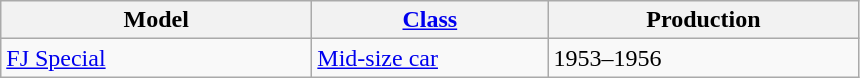<table class="wikitable">
<tr>
<th style="width:200px;">Model</th>
<th style="width:150px;"><a href='#'>Class</a></th>
<th style="width:200px;">Production</th>
</tr>
<tr>
<td valign="top"><a href='#'>FJ Special</a></td>
<td valign="top"><a href='#'>Mid-size car</a></td>
<td valign="top">1953–1956</td>
</tr>
</table>
